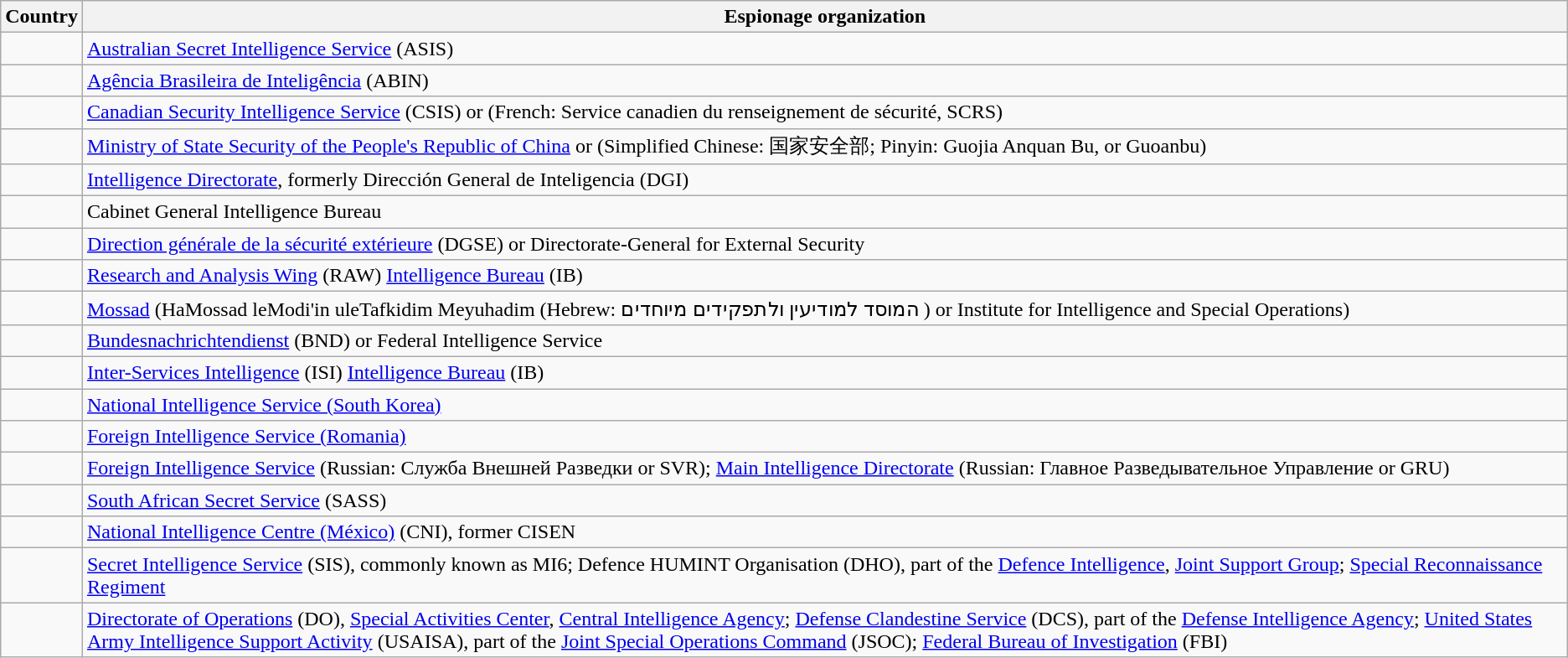<table class="wikitable">
<tr>
<th>Country</th>
<th>Espionage organization</th>
</tr>
<tr>
<td></td>
<td><a href='#'>Australian Secret Intelligence Service</a> (ASIS)</td>
</tr>
<tr>
<td></td>
<td><a href='#'>Agência Brasileira de Inteligência</a> (ABIN)</td>
</tr>
<tr>
<td></td>
<td><a href='#'>Canadian Security Intelligence Service</a> (CSIS) or (French: Service canadien du renseignement de sécurité, SCRS)</td>
</tr>
<tr>
<td></td>
<td><a href='#'>Ministry of State Security of the People's Republic of China</a> or (Simplified Chinese: 国家安全部; Pinyin: Guojia Anquan Bu, or Guoanbu)</td>
</tr>
<tr>
<td></td>
<td><a href='#'>Intelligence Directorate</a>, formerly Dirección General de Inteligencia (DGI)</td>
</tr>
<tr>
<td></td>
<td>Cabinet General Intelligence Bureau</td>
</tr>
<tr>
<td></td>
<td><a href='#'>Direction générale de la sécurité extérieure</a> (DGSE) or Directorate-General for External Security</td>
</tr>
<tr>
<td></td>
<td><a href='#'>Research and Analysis Wing</a> (RAW) <a href='#'>Intelligence Bureau</a> (IB)</td>
</tr>
<tr>
<td></td>
<td><a href='#'>Mossad</a> (HaMossad leModi'in uleTafkidim Meyuhadim (Hebrew: המוסד למודיעין ולתפקידים מיוחדים ) or Institute for Intelligence and Special Operations)</td>
</tr>
<tr>
<td></td>
<td><a href='#'>Bundesnachrichtendienst</a> (BND) or Federal Intelligence Service</td>
</tr>
<tr>
<td></td>
<td><a href='#'>Inter-Services Intelligence</a> (ISI) <a href='#'>Intelligence Bureau</a> (IB)</td>
</tr>
<tr>
<td></td>
<td><a href='#'>National Intelligence Service (South Korea)</a></td>
</tr>
<tr>
<td></td>
<td><a href='#'>Foreign Intelligence Service (Romania)</a></td>
</tr>
<tr>
<td></td>
<td><a href='#'>Foreign Intelligence Service</a>  (Russian: Служба Внешней Разведки or SVR); <a href='#'>Main Intelligence Directorate</a> (Russian: Главное Разведывательное Управление or GRU)</td>
</tr>
<tr>
<td></td>
<td><a href='#'>South African Secret Service</a> (SASS)</td>
</tr>
<tr>
<td></td>
<td><a href='#'>National Intelligence Centre (México)</a> (CNI), former CISEN</td>
</tr>
<tr>
<td></td>
<td><a href='#'>Secret Intelligence Service</a> (SIS), commonly known as MI6; Defence HUMINT Organisation (DHO), part of the <a href='#'>Defence Intelligence</a>, <a href='#'>Joint Support Group</a>; <a href='#'>Special Reconnaissance Regiment</a></td>
</tr>
<tr>
<td></td>
<td><a href='#'>Directorate of Operations</a> (DO), <a href='#'>Special Activities Center</a>, <a href='#'>Central Intelligence Agency</a>; <a href='#'>Defense Clandestine Service</a> (DCS), part of the <a href='#'>Defense Intelligence Agency</a>; <a href='#'>United States Army Intelligence Support Activity</a> (USAISA), part of the <a href='#'>Joint Special Operations Command</a> (JSOC); <a href='#'>Federal Bureau of Investigation</a> (FBI)</td>
</tr>
</table>
